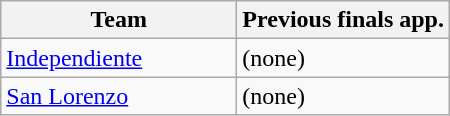<table class="wikitable">
<tr>
<th width=150px>Team</th>
<th>Previous finals app.</th>
</tr>
<tr>
<td><a href='#'>Independiente</a></td>
<td>(none)</td>
</tr>
<tr>
<td><a href='#'>San Lorenzo</a></td>
<td>(none)</td>
</tr>
</table>
